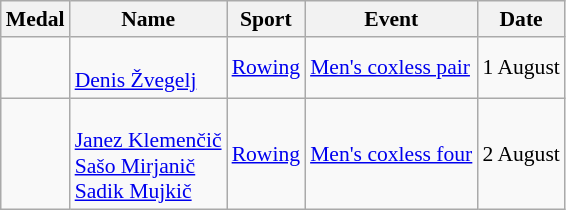<table class="wikitable sortable" style="font-size:90%">
<tr>
<th>Medal</th>
<th>Name</th>
<th>Sport</th>
<th>Event</th>
<th>Date</th>
</tr>
<tr>
<td></td>
<td> <br><a href='#'>Denis Žvegelj</a></td>
<td><a href='#'>Rowing</a></td>
<td><a href='#'>Men's coxless pair</a></td>
<td>1 August</td>
</tr>
<tr>
<td></td>
<td> <br><a href='#'>Janez Klemenčič</a> <br><a href='#'>Sašo Mirjanič</a> <br><a href='#'>Sadik Mujkič</a></td>
<td><a href='#'>Rowing</a></td>
<td><a href='#'>Men's coxless four</a></td>
<td>2 August</td>
</tr>
</table>
